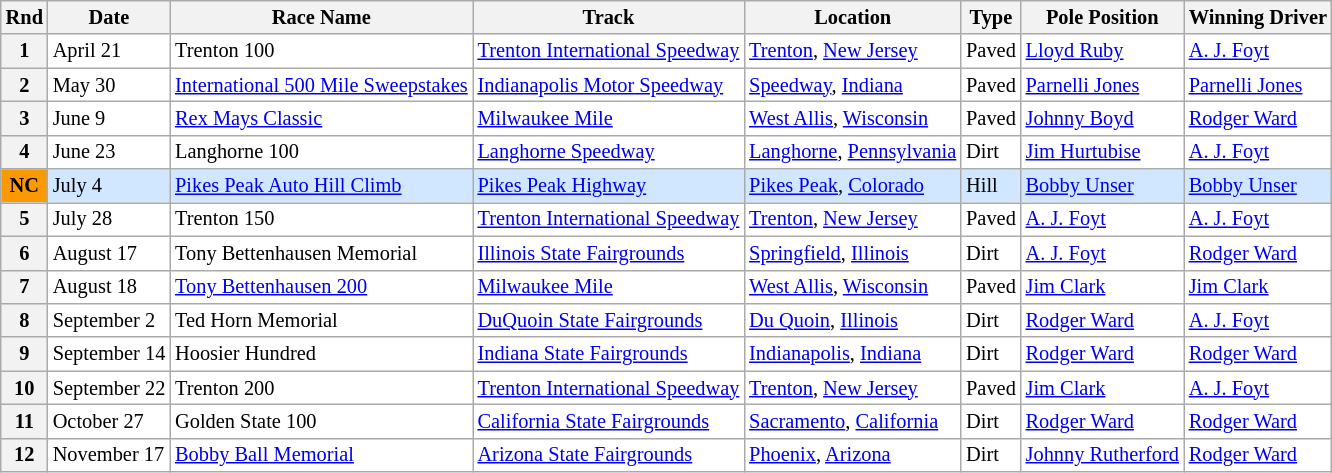<table class="wikitable" style="font-size:85%">
<tr>
<th>Rnd</th>
<th>Date</th>
<th>Race Name</th>
<th>Track</th>
<th>Location</th>
<th>Type</th>
<th>Pole Position</th>
<th>Winning Driver</th>
</tr>
<tr style="background:#FFFFFF;">
<th>1</th>
<td>April 21</td>
<td> Trenton 100</td>
<td><a href='#'>Trenton International Speedway</a></td>
<td><a href='#'>Trenton</a>, <a href='#'>New Jersey</a></td>
<td>Paved</td>
<td> <a href='#'>Lloyd Ruby</a></td>
<td> <a href='#'>A. J. Foyt</a></td>
</tr>
<tr style="background:#FFFFFF;">
<th>2</th>
<td>May 30</td>
<td> <a href='#'>International 500 Mile Sweepstakes</a></td>
<td><a href='#'>Indianapolis Motor Speedway</a></td>
<td><a href='#'>Speedway</a>, <a href='#'>Indiana</a></td>
<td>Paved</td>
<td> <a href='#'>Parnelli Jones</a></td>
<td> <a href='#'>Parnelli Jones</a></td>
</tr>
<tr style="background:#FFFFFF;">
<th>3</th>
<td>June 9</td>
<td> <a href='#'>Rex Mays Classic</a></td>
<td><a href='#'>Milwaukee Mile</a></td>
<td><a href='#'>West Allis</a>, <a href='#'>Wisconsin</a></td>
<td>Paved</td>
<td> <a href='#'>Johnny Boyd</a></td>
<td> <a href='#'>Rodger Ward</a></td>
</tr>
<tr style="background:#FFFFFF;">
<th>4</th>
<td>June 23</td>
<td> Langhorne 100</td>
<td><a href='#'>Langhorne Speedway</a></td>
<td><a href='#'>Langhorne</a>, <a href='#'>Pennsylvania</a></td>
<td>Dirt</td>
<td> <a href='#'>Jim Hurtubise</a></td>
<td> <a href='#'>A. J. Foyt</a></td>
</tr>
<tr style="background:#D0E7FF;">
<th style="background:#fb9902; text-align:center;"><strong>NC</strong></th>
<td>July 4</td>
<td> <a href='#'>Pikes Peak Auto Hill Climb</a></td>
<td><a href='#'>Pikes Peak Highway</a></td>
<td><a href='#'>Pikes Peak</a>, <a href='#'>Colorado</a></td>
<td>Hill</td>
<td> <a href='#'>Bobby Unser</a></td>
<td> <a href='#'>Bobby Unser</a></td>
</tr>
<tr style="background:#FFFFFF;">
<th>5</th>
<td>July 28</td>
<td> Trenton 150</td>
<td><a href='#'>Trenton International Speedway</a></td>
<td><a href='#'>Trenton</a>, <a href='#'>New Jersey</a></td>
<td>Paved</td>
<td> <a href='#'>A. J. Foyt</a></td>
<td> <a href='#'>A. J. Foyt</a></td>
</tr>
<tr style="background:#FFFFFF;">
<th>6</th>
<td>August 17</td>
<td> Tony Bettenhausen Memorial</td>
<td><a href='#'>Illinois State Fairgrounds</a></td>
<td><a href='#'>Springfield</a>, <a href='#'>Illinois</a></td>
<td>Dirt</td>
<td> <a href='#'>A. J. Foyt</a></td>
<td> <a href='#'>Rodger Ward</a></td>
</tr>
<tr style="background:#FFFFFF;">
<th>7</th>
<td>August 18</td>
<td> <a href='#'>Tony Bettenhausen 200</a></td>
<td><a href='#'>Milwaukee Mile</a></td>
<td><a href='#'>West Allis</a>, <a href='#'>Wisconsin</a></td>
<td>Paved</td>
<td> <a href='#'>Jim Clark</a></td>
<td> <a href='#'>Jim Clark</a></td>
</tr>
<tr style="background:#FFFFFF;">
<th>8</th>
<td>September 2</td>
<td> Ted Horn Memorial</td>
<td><a href='#'>DuQuoin State Fairgrounds</a></td>
<td><a href='#'>Du Quoin</a>, <a href='#'>Illinois</a></td>
<td>Dirt</td>
<td> <a href='#'>Rodger Ward</a></td>
<td> <a href='#'>A. J. Foyt</a></td>
</tr>
<tr style="background:#FFFFFF;">
<th>9</th>
<td>September 14</td>
<td> Hoosier Hundred</td>
<td><a href='#'>Indiana State Fairgrounds</a></td>
<td><a href='#'>Indianapolis</a>, <a href='#'>Indiana</a></td>
<td>Dirt</td>
<td> <a href='#'>Rodger Ward</a></td>
<td> <a href='#'>Rodger Ward</a></td>
</tr>
<tr style="background:#FFFFFF;">
<th>10</th>
<td>September 22</td>
<td> Trenton 200</td>
<td><a href='#'>Trenton International Speedway</a></td>
<td><a href='#'>Trenton</a>, <a href='#'>New Jersey</a></td>
<td>Paved</td>
<td> <a href='#'>Jim Clark</a></td>
<td> <a href='#'>A. J. Foyt</a></td>
</tr>
<tr style="background:#FFFFFF;">
<th>11</th>
<td>October 27</td>
<td> Golden State 100</td>
<td><a href='#'>California State Fairgrounds</a></td>
<td><a href='#'>Sacramento</a>, <a href='#'>California</a></td>
<td>Dirt</td>
<td> <a href='#'>Rodger Ward</a></td>
<td> <a href='#'>Rodger Ward</a></td>
</tr>
<tr style="background:#FFFFFF;">
<th>12</th>
<td>November 17</td>
<td> <a href='#'>Bobby Ball Memorial</a></td>
<td><a href='#'>Arizona State Fairgrounds</a></td>
<td><a href='#'>Phoenix</a>, <a href='#'>Arizona</a></td>
<td>Dirt</td>
<td> <a href='#'>Johnny Rutherford</a></td>
<td> <a href='#'>Rodger Ward</a></td>
</tr>
</table>
